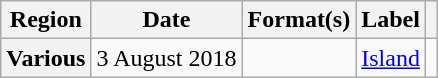<table class="wikitable plainrowheaders">
<tr>
<th scope="col">Region</th>
<th scope="col">Date</th>
<th scope="col">Format(s)</th>
<th scope="col">Label</th>
<th scope="col"></th>
</tr>
<tr>
<th scope="row">Various</th>
<td>3 August 2018</td>
<td></td>
<td><a href='#'>Island</a></td>
<td align="center"></td>
</tr>
</table>
